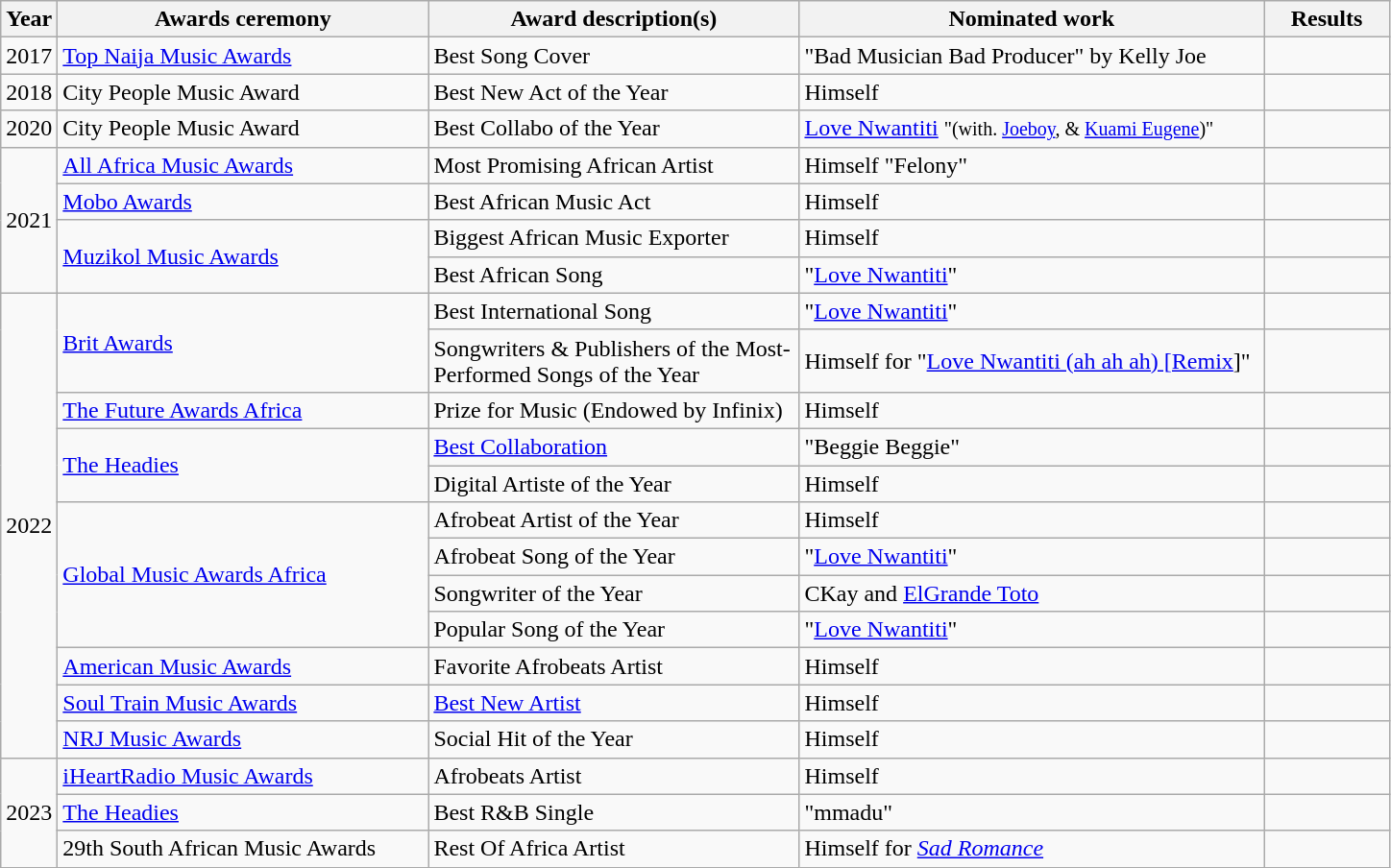<table class="wikitable">
<tr>
<th>Year</th>
<th width="250">Awards ceremony</th>
<th width="250">Award description(s)</th>
<th width="315">Nominated work</th>
<th width="80">Results</th>
</tr>
<tr>
<td>2017</td>
<td><a href='#'>Top Naija Music Awards</a></td>
<td>Best Song Cover</td>
<td>"Bad Musician Bad Producer" by Kelly Joe</td>
<td></td>
</tr>
<tr>
<td>2018</td>
<td>City People Music Award</td>
<td>Best New Act of the Year</td>
<td>Himself</td>
<td></td>
</tr>
<tr>
<td>2020</td>
<td>City People Music Award</td>
<td>Best Collabo of the Year</td>
<td><a href='#'>Love Nwantiti</a> <small>"(with. <a href='#'>Joeboy</a>, & <a href='#'>Kuami Eugene</a>)"</small></td>
<td></td>
</tr>
<tr>
<td rowspan="4">2021</td>
<td><a href='#'>All Africa Music Awards</a></td>
<td>Most Promising African Artist</td>
<td>Himself "Felony"</td>
<td></td>
</tr>
<tr>
<td><a href='#'>Mobo Awards</a></td>
<td>Best African Music Act</td>
<td>Himself</td>
<td></td>
</tr>
<tr>
<td rowspan="2"><a href='#'>Muzikol Music Awards</a></td>
<td>Biggest African Music Exporter</td>
<td>Himself</td>
<td></td>
</tr>
<tr>
<td>Best African Song</td>
<td>"<a href='#'>Love Nwantiti</a>"</td>
<td></td>
</tr>
<tr>
<td rowspan="12">2022</td>
<td rowspan="2"><a href='#'>Brit Awards</a></td>
<td>Best International Song</td>
<td>"<a href='#'>Love Nwantiti</a>"</td>
<td></td>
</tr>
<tr>
<td>Songwriters & Publishers of the Most-Performed Songs of the Year</td>
<td>Himself for "<a href='#'>Love Nwantiti (ah ah ah) [Remix</a>]"</td>
<td></td>
</tr>
<tr>
<td><a href='#'>The Future Awards Africa</a></td>
<td>Prize for Music (Endowed by Infinix)</td>
<td>Himself</td>
<td></td>
</tr>
<tr>
<td rowspan="2"><a href='#'>The Headies</a></td>
<td><a href='#'>Best Collaboration</a></td>
<td>"Beggie Beggie" </td>
<td></td>
</tr>
<tr>
<td>Digital Artiste of the Year</td>
<td>Himself</td>
<td></td>
</tr>
<tr>
<td rowspan="4"><a href='#'>Global Music Awards Africa</a></td>
<td>Afrobeat Artist of the Year</td>
<td>Himself</td>
<td></td>
</tr>
<tr>
<td>Afrobeat Song of the Year</td>
<td>"<a href='#'>Love Nwantiti</a>"</td>
<td></td>
</tr>
<tr>
<td>Songwriter of the Year</td>
<td>CKay and <a href='#'>ElGrande Toto</a></td>
<td></td>
</tr>
<tr>
<td>Popular Song of the Year</td>
<td>"<a href='#'>Love Nwantiti</a>"</td>
<td></td>
</tr>
<tr>
<td><a href='#'>American Music Awards</a></td>
<td>Favorite Afrobeats Artist</td>
<td>Himself</td>
<td></td>
</tr>
<tr>
<td><a href='#'>Soul Train Music Awards</a></td>
<td><a href='#'>Best New Artist</a></td>
<td>Himself</td>
<td></td>
</tr>
<tr>
<td><a href='#'>NRJ Music Awards</a></td>
<td>Social Hit of the Year</td>
<td>Himself</td>
<td></td>
</tr>
<tr>
<td rowspan="3">2023</td>
<td><a href='#'>iHeartRadio Music Awards</a></td>
<td>Afrobeats Artist</td>
<td>Himself</td>
<td></td>
</tr>
<tr>
<td><a href='#'>The Headies</a></td>
<td>Best R&B Single</td>
<td>"mmadu"</td>
<td></td>
</tr>
<tr>
<td>29th South African Music Awards</td>
<td>Rest Of Africa Artist</td>
<td>Himself for <em><a href='#'>Sad Romance</a></em></td>
<td></td>
</tr>
</table>
